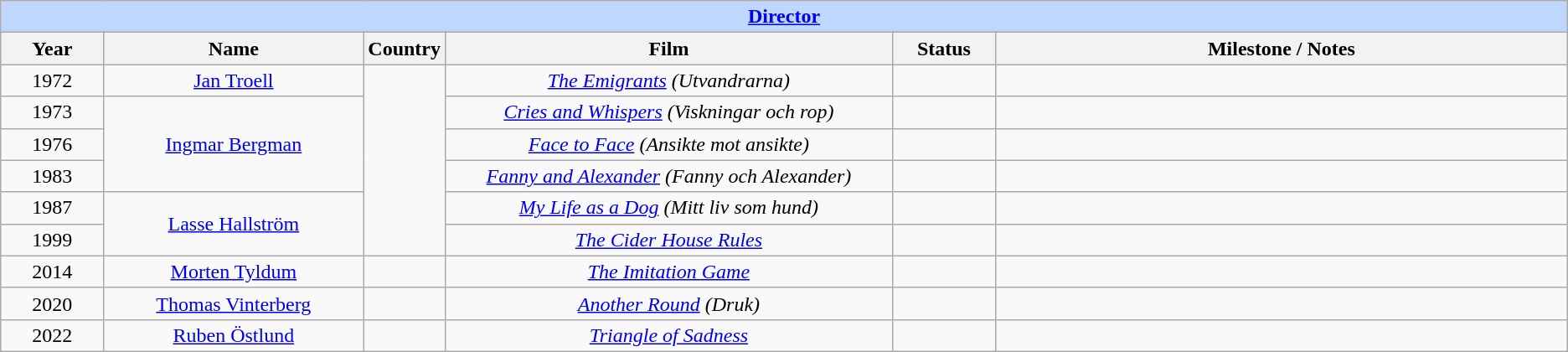<table class="wikitable" style="text-align: center">
<tr ---- bgcolor="#bfd7ff">
<td colspan=6 align=center><strong><a href='#'>Director</a></strong></td>
</tr>
<tr ---- bgcolor="#ebf5ff">
<th width="75">Year</th>
<th width="200">Name</th>
<th width="50">Country</th>
<th width="350">Film</th>
<th width="75">Status</th>
<th width="450">Milestone / Notes</th>
</tr>
<tr>
<td style="text-align: center">1972</td>
<td><a href='#'>Jan Troell</a></td>
<td rowspan="6" style="text-align: center"></td>
<td><em><a href='#'>The Emigrants</a> (Utvandrarna)</em></td>
<td></td>
<td></td>
</tr>
<tr>
<td style="text-align: center">1973</td>
<td rowspan="3"><a href='#'>Ingmar Bergman</a></td>
<td><em><a href='#'>Cries and Whispers</a> (Viskningar och rop)</em></td>
<td></td>
<td></td>
</tr>
<tr>
<td style="text-align: center">1976</td>
<td><em><a href='#'>Face to Face</a> (Ansikte mot ansikte)</em></td>
<td></td>
<td></td>
</tr>
<tr>
<td style="text-align: center">1983</td>
<td><em><a href='#'>Fanny and Alexander</a> (Fanny och Alexander)</em></td>
<td></td>
<td></td>
</tr>
<tr>
<td style="text-align: center">1987</td>
<td rowspan="2"><a href='#'>Lasse Hallström</a></td>
<td><em><a href='#'>My Life as a Dog</a> (Mitt liv som hund)</em></td>
<td></td>
<td></td>
</tr>
<tr>
<td style="text-align: center">1999</td>
<td><em><a href='#'>The Cider House Rules</a></em></td>
<td></td>
<td></td>
</tr>
<tr>
<td style="text-align: center">2014</td>
<td><a href='#'>Morten Tyldum</a></td>
<td style="text-align: center"></td>
<td><em><a href='#'>The Imitation Game</a></em></td>
<td></td>
<td></td>
</tr>
<tr>
<td style="text-align: center">2020</td>
<td><a href='#'>Thomas Vinterberg</a></td>
<td style="text-align: center"></td>
<td><em><a href='#'>Another Round</a> (Druk)</em></td>
<td></td>
<td></td>
</tr>
<tr>
<td style="text-align: center">2022</td>
<td><a href='#'>Ruben Östlund</a></td>
<td style="text-align: center"></td>
<td><em><a href='#'>Triangle of Sadness</a></em></td>
<td></td>
<td></td>
</tr>
</table>
